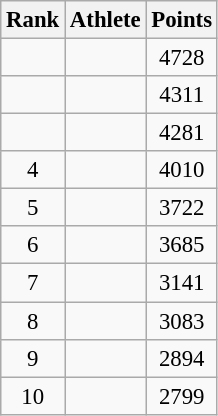<table class="wikitable" style="font-size:95%; text-align:center;">
<tr>
<th>Rank</th>
<th>Athlete</th>
<th>Points</th>
</tr>
<tr>
<td></td>
<td align="left"></td>
<td align="center">4728</td>
</tr>
<tr>
<td></td>
<td align="left"></td>
<td align="center">4311</td>
</tr>
<tr>
<td></td>
<td align="left"></td>
<td align="center">4281</td>
</tr>
<tr>
<td>4</td>
<td align="left"></td>
<td align="center">4010</td>
</tr>
<tr>
<td>5</td>
<td align="left"></td>
<td align="center">3722</td>
</tr>
<tr>
<td>6</td>
<td align="left"></td>
<td align="center">3685</td>
</tr>
<tr>
<td>7</td>
<td align="left"></td>
<td align="center">3141</td>
</tr>
<tr>
<td>8</td>
<td align="left"></td>
<td align="center">3083</td>
</tr>
<tr>
<td>9</td>
<td align="left"></td>
<td align="center">2894</td>
</tr>
<tr>
<td>10</td>
<td align="left"></td>
<td align="center">2799</td>
</tr>
</table>
